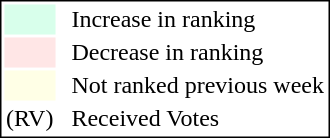<table style="border:1px solid black;">
<tr>
<td style="background:#D8FFEB; width:20px;"></td>
<td> </td>
<td>Increase in ranking</td>
</tr>
<tr>
<td style="background:#FFE6E6; width:20px;"></td>
<td> </td>
<td>Decrease in ranking</td>
</tr>
<tr>
<td style="background:#FFFFE6; width:20px;"></td>
<td> </td>
<td>Not ranked previous week</td>
</tr>
<tr>
<td>(RV)</td>
<td> </td>
<td>Received Votes</td>
</tr>
</table>
